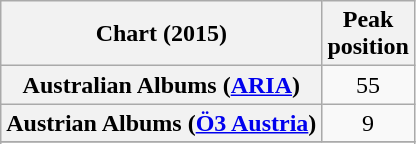<table class="wikitable sortable plainrowheaders" style="text-align:center">
<tr>
<th scope="col">Chart (2015)</th>
<th scope="col">Peak<br> position</th>
</tr>
<tr>
<th scope="row">Australian Albums (<a href='#'>ARIA</a>)</th>
<td>55</td>
</tr>
<tr>
<th scope="row">Austrian Albums (<a href='#'>Ö3 Austria</a>)</th>
<td>9</td>
</tr>
<tr>
</tr>
<tr>
</tr>
<tr>
</tr>
<tr>
</tr>
<tr>
</tr>
<tr>
</tr>
<tr>
</tr>
<tr>
</tr>
<tr>
</tr>
<tr>
</tr>
<tr>
</tr>
</table>
